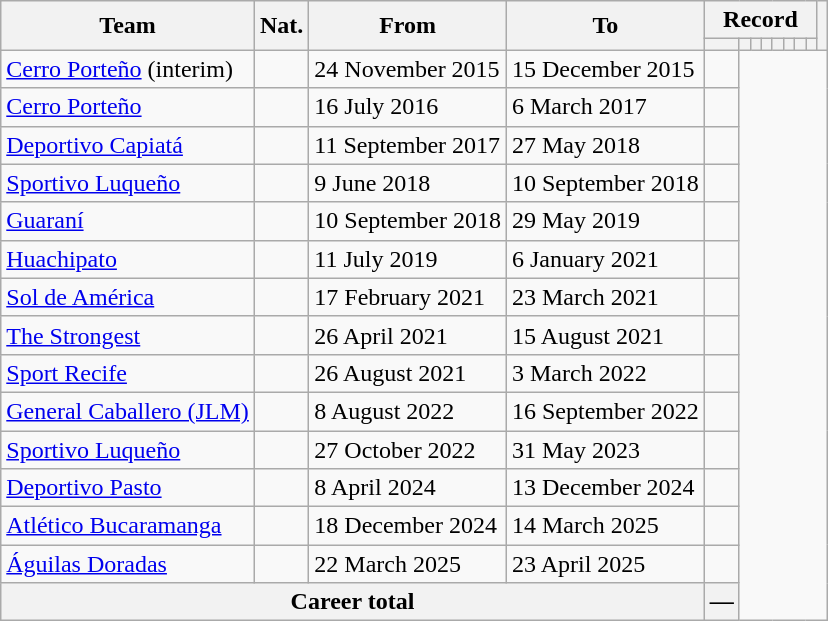<table class="wikitable" style="text-align: center">
<tr>
<th rowspan="2">Team</th>
<th rowspan="2">Nat.</th>
<th rowspan="2">From</th>
<th rowspan="2">To</th>
<th colspan="8">Record</th>
<th rowspan=2></th>
</tr>
<tr>
<th></th>
<th></th>
<th></th>
<th></th>
<th></th>
<th></th>
<th></th>
<th></th>
</tr>
<tr>
<td align="left"><a href='#'>Cerro Porteño</a> (interim)</td>
<td></td>
<td align=left>24 November 2015</td>
<td align=left>15 December 2015<br></td>
<td></td>
</tr>
<tr>
<td align="left"><a href='#'>Cerro Porteño</a></td>
<td></td>
<td align=left>16 July 2016</td>
<td align=left>6 March 2017<br></td>
<td></td>
</tr>
<tr>
<td align="left"><a href='#'>Deportivo Capiatá</a></td>
<td></td>
<td align=left>11 September 2017</td>
<td align=left>27 May 2018<br></td>
<td></td>
</tr>
<tr>
<td align="left"><a href='#'>Sportivo Luqueño</a></td>
<td></td>
<td align=left>9 June 2018</td>
<td align=left>10 September 2018<br></td>
<td></td>
</tr>
<tr>
<td align="left"><a href='#'>Guaraní</a></td>
<td></td>
<td align=left>10 September 2018</td>
<td align=left>29 May 2019<br></td>
<td></td>
</tr>
<tr>
<td align="left"><a href='#'>Huachipato</a></td>
<td></td>
<td align=left>11 July 2019</td>
<td align=left>6 January 2021<br></td>
<td></td>
</tr>
<tr>
<td align="left"><a href='#'>Sol de América</a></td>
<td></td>
<td align=left>17 February 2021</td>
<td align=left>23 March 2021<br></td>
<td></td>
</tr>
<tr>
<td align="left"><a href='#'>The Strongest</a></td>
<td></td>
<td align=left>26 April 2021</td>
<td align=left>15 August 2021<br></td>
<td></td>
</tr>
<tr>
<td align="left"><a href='#'>Sport Recife</a></td>
<td></td>
<td align=left>26 August 2021</td>
<td align=left>3 March 2022<br></td>
<td></td>
</tr>
<tr>
<td align="left"><a href='#'>General Caballero (JLM)</a></td>
<td></td>
<td align=left>8 August 2022</td>
<td align=left>16 September 2022<br></td>
<td></td>
</tr>
<tr>
<td align="left"><a href='#'>Sportivo Luqueño</a></td>
<td></td>
<td align=left>27 October 2022</td>
<td align=left>31 May 2023<br></td>
<td></td>
</tr>
<tr>
<td align="left"><a href='#'>Deportivo Pasto</a></td>
<td></td>
<td align=left>8 April 2024</td>
<td align=left>13 December 2024<br></td>
<td></td>
</tr>
<tr>
<td align="left"><a href='#'>Atlético Bucaramanga</a></td>
<td></td>
<td align=left>18 December 2024</td>
<td align=left>14 March 2025<br></td>
<td></td>
</tr>
<tr>
<td align="left"><a href='#'>Águilas Doradas</a></td>
<td></td>
<td align=left>22 March 2025</td>
<td align=left>23 April 2025<br></td>
<td></td>
</tr>
<tr>
<th colspan=4><strong>Career total</strong><br></th>
<th>—</th>
</tr>
</table>
